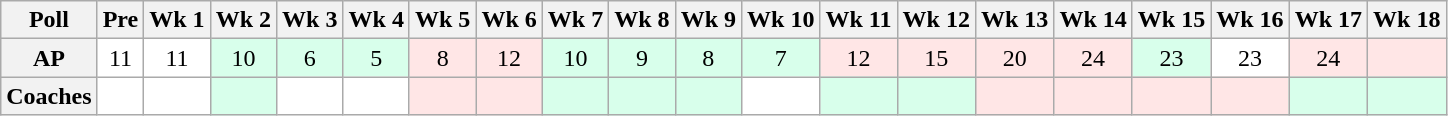<table class="wikitable" style="white-space:nowrap;">
<tr>
<th>Poll</th>
<th>Pre</th>
<th>Wk 1</th>
<th>Wk 2</th>
<th>Wk 3</th>
<th>Wk 4</th>
<th>Wk 5</th>
<th>Wk 6</th>
<th>Wk 7</th>
<th>Wk 8</th>
<th>Wk 9</th>
<th>Wk 10</th>
<th>Wk 11</th>
<th>Wk 12</th>
<th>Wk 13</th>
<th>Wk 14</th>
<th>Wk 15</th>
<th>Wk 16</th>
<th>Wk 17</th>
<th>Wk 18</th>
</tr>
<tr style="text-align:center;">
<th>AP</th>
<td style="background:#FFF;">11</td>
<td style="background:#FFF;">11</td>
<td style="background:#D8FFEB;">10</td>
<td style="background:#D8FFEB;">6</td>
<td style="background:#D8FFEB;">5</td>
<td style="background:#FFE6E6;">8</td>
<td style="background:#FFE6E6;">12</td>
<td style="background:#D8FFEB;">10</td>
<td style="background:#D8FFEB;">9</td>
<td style="background:#D8FFEB;">8</td>
<td style="background:#D8FFEB;">7</td>
<td style="background:#FFE6E6;">12</td>
<td style="background:#FFE6E6;">15</td>
<td style="background:#FFE6E6;">20</td>
<td style="background:#FFE6E6;">24</td>
<td style="background:#D8FFEB;">23</td>
<td style="background:#FFF;">23</td>
<td style="background:#FFE6E6;">24</td>
<td style="background:#FFE6E6;"></td>
</tr>
<tr style="text-align:center;">
<th>Coaches</th>
<td style="background:#FFF;"></td>
<td style="background:#FFF;"></td>
<td style="background:#D8FFEB;"></td>
<td style="background:#FFF;"></td>
<td style="background:#FFF;"></td>
<td style="background:#FFE6E6;"></td>
<td style="background:#FFE6E6;"></td>
<td style="background:#D8FFEB;"></td>
<td style="background:#D8FFEB;"></td>
<td style="background:#D8FFEB;"></td>
<td style="background:#FFF;"></td>
<td style="background:#D8FFEB;"></td>
<td style="background:#D8FFEB;"></td>
<td style="background:#FFE6E6;"></td>
<td style="background:#FFE6E6;"></td>
<td style="background:#FFE6E6;"></td>
<td style="background:#FFE6E6;"></td>
<td style="background:#D8FFEB;"></td>
<td style="background:#D8FFEB;"></td>
</tr>
</table>
